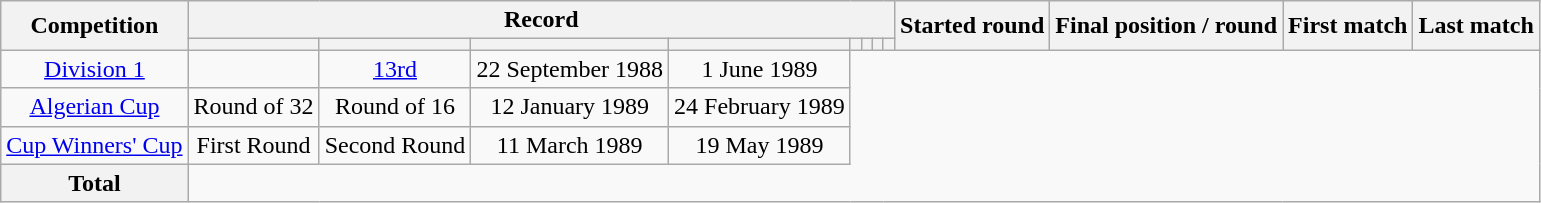<table class="wikitable" style="text-align: center">
<tr>
<th rowspan=2>Competition</th>
<th colspan=8>Record</th>
<th rowspan=2>Started round</th>
<th rowspan=2>Final position / round</th>
<th rowspan=2>First match</th>
<th rowspan=2>Last match</th>
</tr>
<tr>
<th></th>
<th></th>
<th></th>
<th></th>
<th></th>
<th></th>
<th></th>
<th></th>
</tr>
<tr>
<td><a href='#'>Division 1</a><br></td>
<td></td>
<td><a href='#'>13rd</a></td>
<td>22 September 1988</td>
<td>1 June 1989</td>
</tr>
<tr>
<td><a href='#'>Algerian Cup</a><br></td>
<td>Round of 32</td>
<td>Round of 16</td>
<td>12 January 1989</td>
<td>24 February 1989</td>
</tr>
<tr>
<td><a href='#'>Cup Winners' Cup</a><br></td>
<td>First Round</td>
<td>Second Round</td>
<td>11 March 1989</td>
<td>19 May 1989</td>
</tr>
<tr>
<th>Total<br></th>
</tr>
</table>
